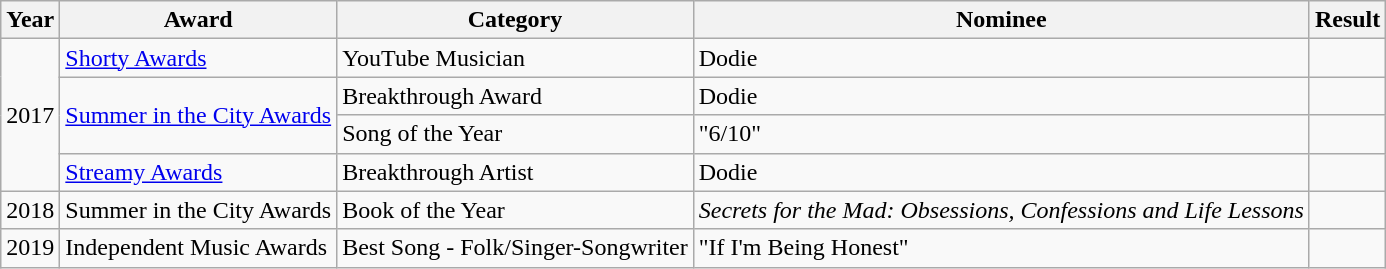<table class="wikitable sortable">
<tr>
<th>Year</th>
<th>Award</th>
<th>Category</th>
<th>Nominee</th>
<th>Result</th>
</tr>
<tr>
<td rowspan="4">2017</td>
<td><a href='#'>Shorty Awards</a></td>
<td>YouTube Musician</td>
<td>Dodie</td>
<td></td>
</tr>
<tr>
<td rowspan="2"><a href='#'>Summer in the City Awards</a></td>
<td>Breakthrough Award</td>
<td>Dodie</td>
<td></td>
</tr>
<tr>
<td>Song of the Year</td>
<td>"6/10"</td>
<td></td>
</tr>
<tr>
<td><a href='#'>Streamy Awards</a></td>
<td>Breakthrough Artist</td>
<td>Dodie</td>
<td></td>
</tr>
<tr>
<td>2018</td>
<td>Summer in the City Awards</td>
<td>Book of the Year</td>
<td><em>Secrets for the Mad: Obsessions, Confessions and Life Lessons</em></td>
<td></td>
</tr>
<tr>
<td>2019</td>
<td>Independent Music Awards</td>
<td>Best Song - Folk/Singer-Songwriter</td>
<td>"If I'm Being Honest"</td>
<td></td>
</tr>
</table>
